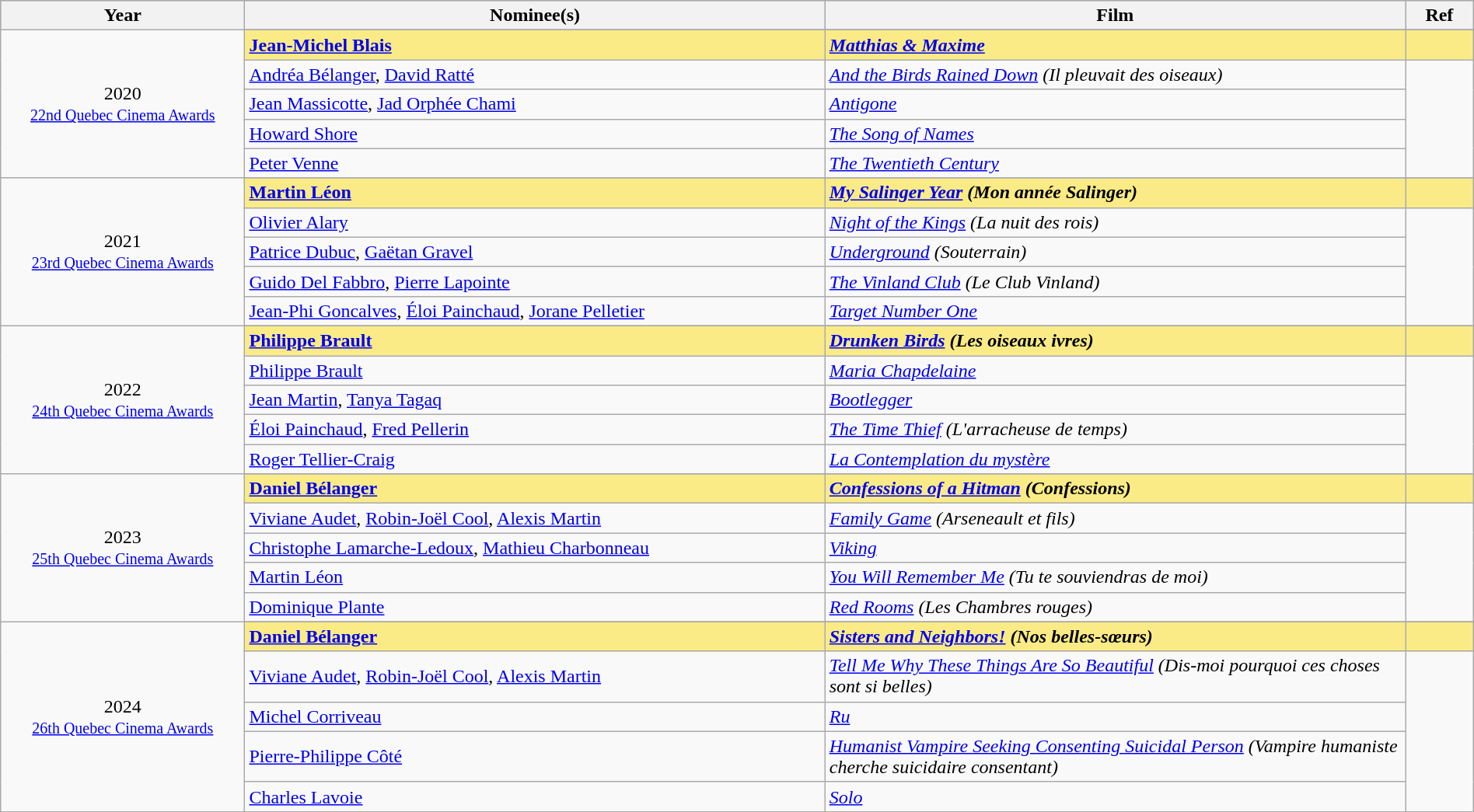<table class="wikitable" style="width:100%;">
<tr style="background:#bebebe;">
<th style="width:8%;">Year</th>
<th style="width:19%;">Nominee(s)</th>
<th style="width:19%;">Film</th>
<th style="width:2%;">Ref</th>
</tr>
<tr>
<td rowspan="6" align="center">2020 <br> <small><a href='#'>22nd Quebec Cinema Awards</a></small></td>
</tr>
<tr style="background:#FAEB86">
<td><strong><a href='#'>Jean-Michel Blais</a></strong></td>
<td><strong><em><a href='#'>Matthias & Maxime</a></em></strong></td>
<td></td>
</tr>
<tr>
<td><a href='#'>Andréa Bélanger</a>, <a href='#'>David Ratté</a></td>
<td><em><a href='#'>And the Birds Rained Down</a> (Il pleuvait des oiseaux)</em></td>
<td rowspan=4></td>
</tr>
<tr>
<td><a href='#'>Jean Massicotte</a>, <a href='#'>Jad Orphée Chami</a></td>
<td><em><a href='#'>Antigone</a></em></td>
</tr>
<tr>
<td><a href='#'>Howard Shore</a></td>
<td><em><a href='#'>The Song of Names</a></em></td>
</tr>
<tr>
<td><a href='#'>Peter Venne</a></td>
<td><em><a href='#'>The Twentieth Century</a></em></td>
</tr>
<tr>
<td rowspan="6" align="center">2021<br><small><a href='#'>23rd Quebec Cinema Awards</a></small></td>
</tr>
<tr style="background:#FAEB86">
<td><strong><a href='#'>Martin Léon</a></strong></td>
<td><strong><em><a href='#'>My Salinger Year</a> (Mon année Salinger)</em></strong></td>
<td></td>
</tr>
<tr>
<td><a href='#'>Olivier Alary</a></td>
<td><em><a href='#'>Night of the Kings</a> (La nuit des rois)</em></td>
<td rowspan=4></td>
</tr>
<tr>
<td><a href='#'>Patrice Dubuc</a>, <a href='#'>Gaëtan Gravel</a></td>
<td><em><a href='#'>Underground</a> (Souterrain)</em></td>
</tr>
<tr>
<td><a href='#'>Guido Del Fabbro</a>, <a href='#'>Pierre Lapointe</a></td>
<td><em><a href='#'>The Vinland Club</a> (Le Club Vinland)</em></td>
</tr>
<tr>
<td><a href='#'>Jean-Phi Goncalves</a>, <a href='#'>Éloi Painchaud</a>, <a href='#'>Jorane Pelletier</a></td>
<td><em><a href='#'>Target Number One</a></em></td>
</tr>
<tr>
<td rowspan="6" align="center">2022<br><small><a href='#'>24th Quebec Cinema Awards</a></small></td>
</tr>
<tr style="background:#FAEB86">
<td><strong><a href='#'>Philippe Brault</a></strong></td>
<td><strong><em><a href='#'>Drunken Birds</a> (Les oiseaux ivres)</em></strong></td>
<td></td>
</tr>
<tr>
<td><a href='#'>Philippe Brault</a></td>
<td><em><a href='#'>Maria Chapdelaine</a></em></td>
<td rowspan=4></td>
</tr>
<tr>
<td><a href='#'>Jean Martin</a>, <a href='#'>Tanya Tagaq</a></td>
<td><em><a href='#'>Bootlegger</a></em></td>
</tr>
<tr>
<td><a href='#'>Éloi Painchaud</a>, <a href='#'>Fred Pellerin</a></td>
<td><em><a href='#'>The Time Thief</a> (L'arracheuse de temps)</em></td>
</tr>
<tr>
<td><a href='#'>Roger Tellier-Craig</a></td>
<td><em><a href='#'>La Contemplation du mystère</a></em></td>
</tr>
<tr>
<td rowspan="6" align="center">2023<br><small><a href='#'>25th Quebec Cinema Awards</a></small></td>
</tr>
<tr style="background:#FAEB86">
<td><strong><a href='#'>Daniel Bélanger</a></strong></td>
<td><strong><em><a href='#'>Confessions of a Hitman</a> (Confessions)</em></strong></td>
<td></td>
</tr>
<tr>
<td><a href='#'>Viviane Audet</a>, <a href='#'>Robin-Joël Cool</a>, <a href='#'>Alexis Martin</a></td>
<td><em><a href='#'>Family Game</a> (Arseneault et fils)</em></td>
<td rowspan=4></td>
</tr>
<tr>
<td><a href='#'>Christophe Lamarche-Ledoux</a>, <a href='#'>Mathieu Charbonneau</a></td>
<td><em><a href='#'>Viking</a></em></td>
</tr>
<tr>
<td><a href='#'>Martin Léon</a></td>
<td><em><a href='#'>You Will Remember Me</a> (Tu te souviendras de moi)</em></td>
</tr>
<tr>
<td><a href='#'>Dominique Plante</a></td>
<td><em><a href='#'>Red Rooms</a> (Les Chambres rouges)</em></td>
</tr>
<tr>
<td rowspan="6" align="center">2024<br><small><a href='#'>26th Quebec Cinema Awards</a></small></td>
</tr>
<tr style="background:#FAEB86">
<td><strong><a href='#'>Daniel Bélanger</a></strong></td>
<td><strong><em><a href='#'>Sisters and Neighbors!</a> (Nos belles-sœurs)</em></strong></td>
<td></td>
</tr>
<tr>
<td><a href='#'>Viviane Audet</a>, <a href='#'>Robin-Joël Cool</a>, <a href='#'>Alexis Martin</a></td>
<td><em><a href='#'>Tell Me Why These Things Are So Beautiful</a> (Dis-moi pourquoi ces choses sont si belles)</em></td>
<td rowspan=4></td>
</tr>
<tr>
<td><a href='#'>Michel Corriveau</a></td>
<td><em><a href='#'>Ru</a></em></td>
</tr>
<tr>
<td><a href='#'>Pierre-Philippe Côté</a></td>
<td><em><a href='#'>Humanist Vampire Seeking Consenting Suicidal Person</a> (Vampire humaniste cherche suicidaire consentant)</em></td>
</tr>
<tr>
<td><a href='#'>Charles Lavoie</a></td>
<td><em><a href='#'>Solo</a></em></td>
</tr>
</table>
